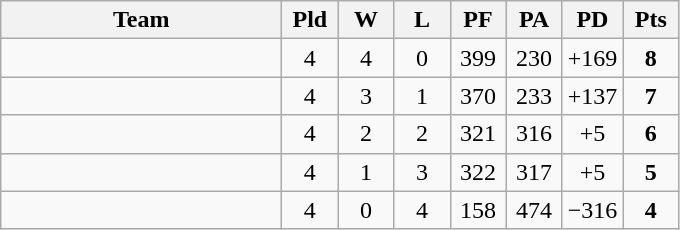<table class=wikitable style="text-align:center">
<tr>
<th width=180>Team</th>
<th width=30>Pld</th>
<th width=30>W</th>
<th width=30>L</th>
<th width=30>PF</th>
<th width=30>PA</th>
<th width=30>PD</th>
<th width=30>Pts</th>
</tr>
<tr>
<td align="left"></td>
<td>4</td>
<td>4</td>
<td>0</td>
<td>399</td>
<td>230</td>
<td>+169</td>
<td><strong>8</strong></td>
</tr>
<tr>
<td align="left"></td>
<td>4</td>
<td>3</td>
<td>1</td>
<td>370</td>
<td>233</td>
<td>+137</td>
<td><strong>7</strong></td>
</tr>
<tr>
<td align="left"></td>
<td>4</td>
<td>2</td>
<td>2</td>
<td>321</td>
<td>316</td>
<td>+5</td>
<td><strong>6</strong></td>
</tr>
<tr>
<td align="left"></td>
<td>4</td>
<td>1</td>
<td>3</td>
<td>322</td>
<td>317</td>
<td>+5</td>
<td><strong>5</strong></td>
</tr>
<tr>
<td align="left"></td>
<td>4</td>
<td>0</td>
<td>4</td>
<td>158</td>
<td>474</td>
<td>−316</td>
<td><strong>4</strong></td>
</tr>
</table>
